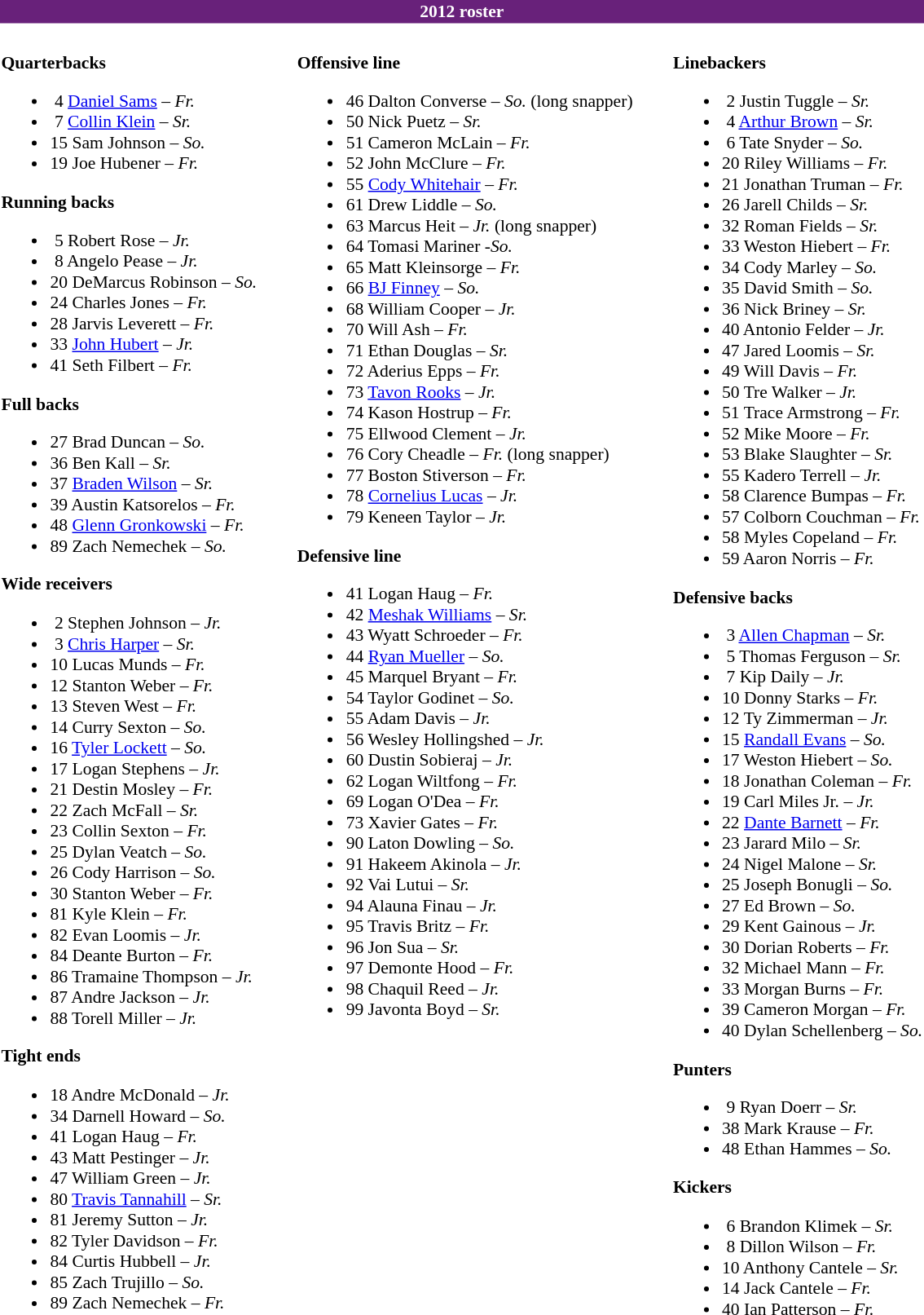<table class="toccolours" style="font-size:90%;">
<tr>
<th colspan="5" style="background-color:#68217A;; color:white">2012 roster</th>
</tr>
<tr>
<td colspan="5" align="center"></td>
</tr>
<tr>
<td valign="top"><br><strong>Quarterbacks</strong><ul><li> 4  <a href='#'>Daniel Sams</a> – <em> Fr.</em></li><li> 7  <a href='#'>Collin Klein</a> – <em>Sr.</em></li><li>15  Sam Johnson – <em>So.</em></li><li>19  Joe Hubener – <em>Fr.</em></li></ul><strong>Running backs</strong><ul><li> 5  Robert Rose – <em>Jr.</em></li><li> 8  Angelo Pease – <em>Jr.</em></li><li>20  DeMarcus Robinson – <em>So.</em></li><li>24  Charles Jones – <em>Fr.</em></li><li>28  Jarvis Leverett – <em>Fr.</em></li><li>33  <a href='#'>John Hubert</a> – <em>Jr.</em></li><li>41  Seth Filbert – <em>Fr.</em></li></ul><strong>Full backs</strong><ul><li>27  Brad Duncan – <em>So.</em></li><li>36  Ben Kall – <em>Sr.</em></li><li>37  <a href='#'>Braden Wilson</a> – <em>Sr.</em></li><li>39  Austin Katsorelos – <em>Fr.</em></li><li>48 <a href='#'>Glenn Gronkowski</a> – <em>Fr.</em></li><li>89  Zach Nemechek – <em>So.</em></li></ul><strong>Wide receivers</strong><ul><li> 2  Stephen Johnson – <em>Jr.</em></li><li> 3  <a href='#'>Chris Harper</a> – <em>Sr.</em></li><li>10  Lucas Munds – <em>Fr.</em></li><li>12  Stanton Weber – <em> Fr.</em></li><li>13  Steven West – <em>Fr.</em></li><li>14  Curry Sexton – <em>So.</em></li><li>16  <a href='#'>Tyler Lockett</a> – <em>So.</em></li><li>17  Logan Stephens – <em>Jr.</em></li><li>21  Destin Mosley – <em>Fr.</em></li><li>22  Zach McFall – <em>Sr.</em></li><li>23  Collin Sexton – <em>Fr.</em></li><li>25  Dylan Veatch – <em>So.</em></li><li>26  Cody Harrison – <em>So.</em></li><li>30  Stanton Weber – <em>Fr.</em></li><li>81  Kyle Klein – <em> Fr.</em></li><li>82  Evan Loomis – <em>Jr.</em></li><li>84  Deante Burton – <em>Fr.</em></li><li>86  Tramaine Thompson – <em>Jr.</em></li><li>87  Andre Jackson – <em>Jr.</em></li><li>88  Torell Miller – <em>Jr.</em></li></ul><strong>Tight ends</strong><ul><li>18  Andre McDonald  – <em>Jr.</em></li><li>34  Darnell Howard – <em>So.</em></li><li>41  Logan Haug – <em>Fr.</em></li><li>43  Matt Pestinger – <em>Jr.</em></li><li>47  William Green – <em> Jr.</em></li><li>80  <a href='#'>Travis Tannahill</a> – <em>Sr.</em></li><li>81  Jeremy Sutton – <em>Jr.</em></li><li>82  Tyler Davidson – <em>Fr.</em></li><li>84  Curtis Hubbell – <em>Jr.</em></li><li>85  Zach Trujillo – <em>So.</em></li><li>89  Zach Nemechek – <em>Fr.</em></li></ul></td>
<td width="25"> </td>
<td valign="top"><br><strong>Offensive line</strong><ul><li>46  Dalton Converse – <em>So.</em>  (long snapper)</li><li>50  Nick Puetz – <em>Sr.</em></li><li>51  Cameron McLain – <em>Fr.</em></li><li>52  John McClure – <em>Fr.</em></li><li>55  <a href='#'>Cody Whitehair</a> – <em> Fr.</em></li><li>61  Drew Liddle – <em>So.</em></li><li>63  Marcus Heit – <em>Jr.</em> (long snapper)</li><li>64  Tomasi Mariner -<em>So.</em></li><li>65  Matt Kleinsorge – <em> Fr.</em></li><li>66  <a href='#'>BJ Finney</a> – <em>So.</em></li><li>68  William Cooper – <em>Jr.</em></li><li>70  Will Ash – <em>Fr.</em></li><li>71  Ethan Douglas  – <em>Sr.</em></li><li>72  Aderius Epps – <em>Fr.</em></li><li>73  <a href='#'>Tavon Rooks</a> – <em>Jr.</em></li><li>74  Kason Hostrup – <em> Fr.</em></li><li>75  Ellwood Clement – <em>Jr.</em></li><li>76  Cory Cheadle – <em>Fr.</em>  (long snapper)</li><li>77  Boston Stiverson – <em> Fr.</em></li><li>78  <a href='#'>Cornelius Lucas</a> – <em>Jr.</em></li><li>79  Keneen Taylor – <em>Jr.</em></li></ul><strong>Defensive line</strong><ul><li>41  Logan Haug – <em> Fr.</em></li><li>42  <a href='#'>Meshak Williams</a> – <em>Sr.</em></li><li>43  Wyatt Schroeder – <em>Fr.</em></li><li>44  <a href='#'>Ryan Mueller</a> – <em>So.</em></li><li>45  Marquel Bryant – <em> Fr.</em></li><li>54  Taylor Godinet – <em>So.</em></li><li>55  Adam Davis – <em>Jr.</em></li><li>56  Wesley Hollingshed – <em>Jr.</em></li><li>60  Dustin Sobieraj – <em>Jr.</em></li><li>62  Logan Wiltfong – <em>Fr.</em></li><li>69  Logan O'Dea – <em>Fr.</em></li><li>73  Xavier Gates – <em> Fr.</em></li><li>90  Laton Dowling – <em>So.</em></li><li>91  Hakeem Akinola – <em>Jr.</em></li><li>92  Vai Lutui – <em>Sr.</em></li><li>94  Alauna Finau – <em>Jr.</em></li><li>95  Travis Britz – <em>Fr.</em></li><li>96  Jon Sua – <em>Sr.</em></li><li>97  Demonte Hood – <em>Fr.</em></li><li>98  Chaquil Reed – <em>Jr.</em></li><li>99  Javonta Boyd  – <em>Sr.</em></li></ul></td>
<td width="25"> </td>
<td valign="top"><br><strong>Linebackers</strong><ul><li> 2  Justin Tuggle – <em>Sr.</em></li><li> 4 <a href='#'>Arthur Brown</a> – <em> Sr.</em></li><li> 6 Tate Snyder – <em>So.</em></li><li>20  Riley Williams – <em>Fr.</em></li><li>21  Jonathan Truman – <em>Fr.</em></li><li>26  Jarell Childs – <em>Sr.</em></li><li>32  Roman Fields – <em>Sr.</em></li><li>33  Weston Hiebert – <em>Fr.</em></li><li>34  Cody Marley – <em>So.</em></li><li>35  David Smith – <em>So.</em></li><li>36  Nick Briney – <em>Sr.</em></li><li>40  Antonio Felder – <em>Jr.</em></li><li>47  Jared Loomis – <em>Sr.</em></li><li>49  Will Davis – <em>Fr.</em></li><li>50  Tre Walker – <em>Jr.</em></li><li>51  Trace Armstrong – <em>Fr.</em></li><li>52  Mike Moore – <em>Fr.</em></li><li>53  Blake Slaughter – <em>Sr.</em></li><li>55  Kadero Terrell – <em>Jr.</em></li><li>58  Clarence Bumpas – <em>Fr.</em></li><li>57  Colborn Couchman – <em>Fr.</em></li><li>58  Myles Copeland – <em>Fr.</em></li><li>59  Aaron Norris – <em> Fr.</em></li></ul><strong>Defensive backs</strong><ul><li> 3  <a href='#'>Allen Chapman</a> – <em>Sr.</em></li><li> 5  Thomas Ferguson – <em>Sr.</em></li><li> 7  Kip Daily  – <em> Jr.</em></li><li>10  Donny Starks – <em>Fr.</em></li><li>12  Ty Zimmerman – <em>Jr.</em></li><li>15  <a href='#'>Randall Evans</a> – <em>So.</em></li><li>17  Weston Hiebert – <em>So.</em></li><li>18  Jonathan Coleman – <em> Fr.</em></li><li>19  Carl Miles Jr. – <em>Jr.</em></li><li>22  <a href='#'>Dante Barnett</a> – <em>Fr.</em></li><li>23  Jarard Milo – <em>Sr.</em></li><li>24  Nigel Malone – <em>Sr.</em></li><li>25  Joseph Bonugli – <em>So.</em></li><li>27  Ed Brown – <em>So.</em></li><li>29  Kent Gainous – <em>Jr.</em></li><li>30  Dorian Roberts – <em> Fr.</em></li><li>32  Michael Mann – <em>Fr.</em></li><li>33  Morgan Burns – <em>Fr.</em></li><li>39  Cameron Morgan – <em>Fr.</em></li><li>40  Dylan Schellenberg – <em>So.</em></li></ul><strong>Punters</strong><ul><li> 9  Ryan Doerr – <em>Sr.</em></li><li>38  Mark Krause – <em> Fr.</em></li><li>48  Ethan Hammes – <em>So.</em></li></ul><strong>Kickers</strong><ul><li> 6  Brandon Klimek  – <em>Sr.</em></li><li> 8  Dillon Wilson – <em> Fr.</em></li><li>10  Anthony Cantele – <em>Sr.</em></li><li>14  Jack Cantele – <em> Fr.</em></li><li>40  Ian Patterson – <em>Fr.</em></li></ul></td>
</tr>
</table>
